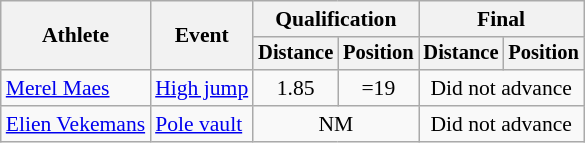<table class=wikitable style=font-size:90%>
<tr>
<th rowspan=2>Athlete</th>
<th rowspan=2>Event</th>
<th colspan=2>Qualification</th>
<th colspan=2>Final</th>
</tr>
<tr style=font-size:95%>
<th>Distance</th>
<th>Position</th>
<th>Distance</th>
<th>Position</th>
</tr>
<tr align=center>
<td align=left><a href='#'>Merel Maes</a></td>
<td align=left><a href='#'>High jump</a></td>
<td>1.85</td>
<td>=19</td>
<td colspan=2>Did not advance</td>
</tr>
<tr align=center>
<td align=left><a href='#'>Elien Vekemans</a></td>
<td align=left><a href='#'>Pole vault</a></td>
<td colspan=2>NM</td>
<td colspan=2>Did not advance</td>
</tr>
</table>
